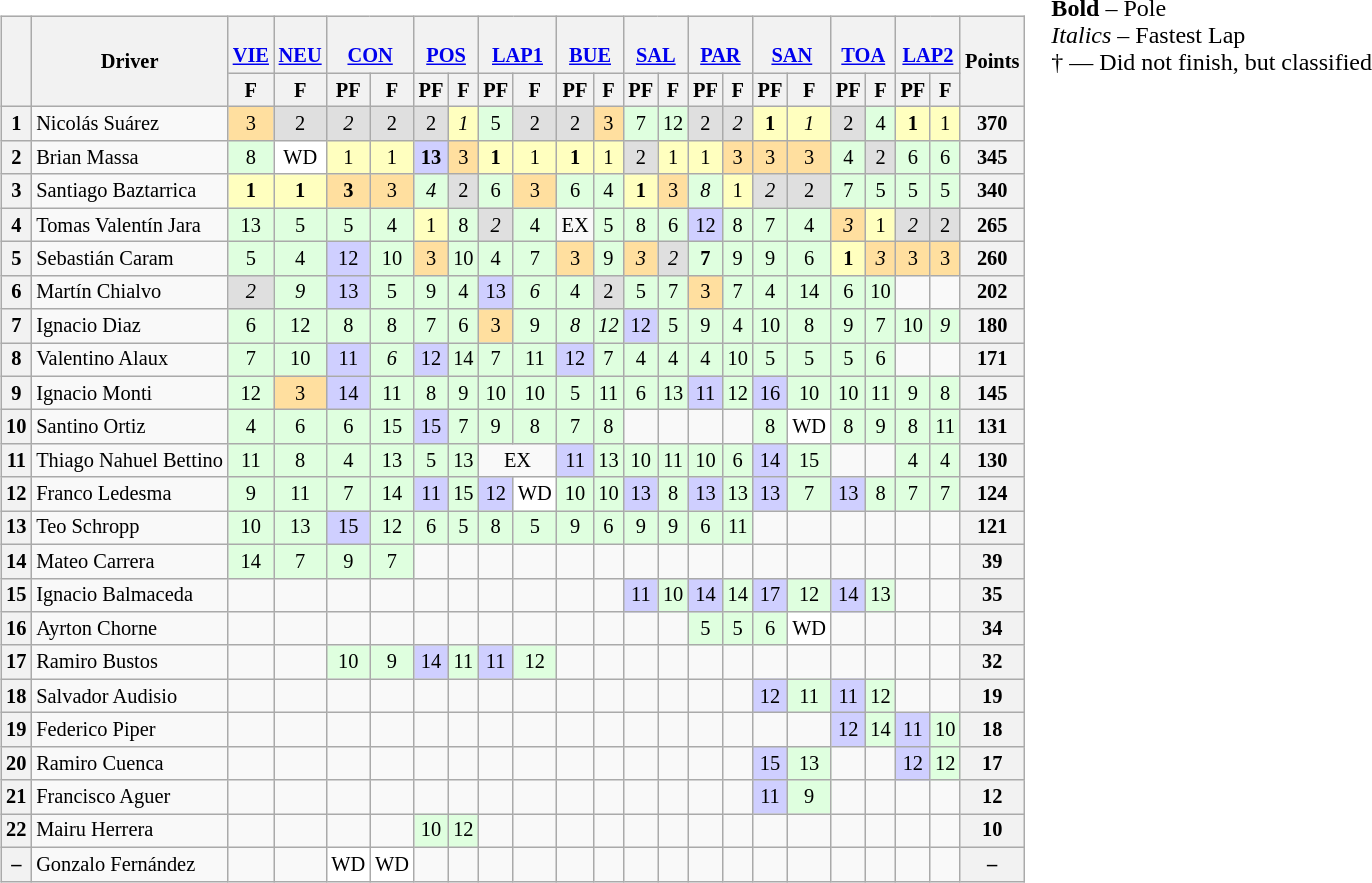<table>
<tr>
<td><br><table class="wikitable" style="font-size:85%; text-align:center">
<tr>
<th rowspan="2"></th>
<th rowspan="2">Driver</th>
<th><br><a href='#'>VIE</a></th>
<th><br><a href='#'>NEU</a></th>
<th colspan="2"><br><a href='#'>CON</a></th>
<th colspan="2"><br><a href='#'>POS</a></th>
<th colspan="2"><br><a href='#'>LAP1</a></th>
<th colspan="2"><br><a href='#'>BUE</a></th>
<th colspan="2"><br><a href='#'>SAL</a></th>
<th colspan="2"><br><a href='#'>PAR</a></th>
<th colspan="2"><br><a href='#'>SAN</a></th>
<th colspan="2"><br><a href='#'>TOA</a></th>
<th colspan="2"><br><a href='#'>LAP2</a></th>
<th rowspan="2">Points</th>
</tr>
<tr>
<th>F</th>
<th>F</th>
<th>PF</th>
<th>F</th>
<th>PF</th>
<th>F</th>
<th>PF</th>
<th>F</th>
<th>PF</th>
<th>F</th>
<th>PF</th>
<th>F</th>
<th>PF</th>
<th>F</th>
<th>PF</th>
<th>F</th>
<th>PF</th>
<th>F</th>
<th>PF</th>
<th>F</th>
</tr>
<tr>
<th>1</th>
<td align="left"> Nicolás Suárez</td>
<td style="background:#ffdf9f;">3</td>
<td style="background:#dfdfdf;">2</td>
<td style="background:#dfdfdf;"><em>2</em></td>
<td style="background:#dfdfdf;">2</td>
<td style="background:#dfdfdf;">2</td>
<td style="background:#ffffbf;"><em>1</em></td>
<td style="background:#dfffdf;">5</td>
<td style="background:#dfdfdf;">2</td>
<td style="background:#dfdfdf;">2</td>
<td style="background:#ffdf9f;">3</td>
<td style="background:#dfffdf;">7</td>
<td style="background:#dfffdf;">12</td>
<td style="background:#dfdfdf;">2</td>
<td style="background:#dfdfdf;"><em>2</em></td>
<td style="background:#ffffbf;"><strong>1</strong></td>
<td style="background:#ffffbf;"><em>1</em></td>
<td style="background:#dfdfdf;">2</td>
<td style="background:#dfffdf;">4</td>
<td style="background:#ffffbf;"><strong>1</strong></td>
<td style="background:#ffffbf;">1</td>
<th>370</th>
</tr>
<tr>
<th>2</th>
<td align="left"> Brian Massa</td>
<td style="background:#dfffdf;">8</td>
<td style="background:#ffffff;">WD</td>
<td style="background:#ffffbf;">1</td>
<td style="background:#ffffbf;">1</td>
<td style="background:#cfcfff;"><strong>13</strong></td>
<td style="background:#ffdf9f;">3</td>
<td style="background:#ffffbf;"><strong>1</strong></td>
<td style="background:#ffffbf;">1</td>
<td style="background:#ffffbf;"><strong>1</strong></td>
<td style="background:#ffffbf;">1</td>
<td style="background:#dfdfdf;">2</td>
<td style="background:#ffffbf;">1</td>
<td style="background:#ffffbf;">1</td>
<td style="background:#ffdf9f;">3</td>
<td style="background:#ffdf9f;">3</td>
<td style="background:#ffdf9f;">3</td>
<td style="background:#dfffdf;">4</td>
<td style="background:#dfdfdf;">2</td>
<td style="background:#dfffdf;">6</td>
<td style="background:#dfffdf;">6</td>
<th>345</th>
</tr>
<tr>
<th>3</th>
<td align="left"> Santiago Baztarrica</td>
<td style="background:#ffffbf;"><strong>1</strong></td>
<td style="background:#ffffbf;"><strong>1</strong></td>
<td style="background:#ffdf9f;"><strong>3</strong></td>
<td style="background:#ffdf9f;">3</td>
<td style="background:#dfffdf;"><em>4</em></td>
<td style="background:#dfdfdf;">2</td>
<td style="background:#dfffdf;">6</td>
<td style="background:#ffdf9f;">3</td>
<td style="background:#dfffdf;">6</td>
<td style="background:#dfffdf;">4</td>
<td style="background:#ffffbf;"><strong>1</strong></td>
<td style="background:#ffdf9f;">3</td>
<td style="background:#dfffdf;"><em>8</em></td>
<td style="background:#ffffbf;">1</td>
<td style="background:#dfdfdf;"><em>2</em></td>
<td style="background:#dfdfdf;">2</td>
<td style="background:#dfffdf;">7</td>
<td style="background:#dfffdf;">5</td>
<td style="background:#dfffdf;">5</td>
<td style="background:#dfffdf;">5</td>
<th>340</th>
</tr>
<tr>
<th>4</th>
<td align="left"> Tomas Valentín Jara</td>
<td style="background:#dfffdf;">13</td>
<td style="background:#dfffdf;">5</td>
<td style="background:#dfffdf;">5</td>
<td style="background:#dfffdf;">4</td>
<td style="background:#ffffbf;">1</td>
<td style="background:#dfffdf;">8</td>
<td style="background:#dfdfdf;"><em>2</em></td>
<td style="background:#dfffdf;">4</td>
<td>EX</td>
<td style="background:#dfffdf;">5</td>
<td style="background:#dfffdf;">8</td>
<td style="background:#dfffdf;">6</td>
<td style="background:#cfcfff;">12</td>
<td style="background:#dfffdf;">8</td>
<td style="background:#dfffdf;">7</td>
<td style="background:#dfffdf;">4</td>
<td style="background:#ffdf9f;"><em>3</em></td>
<td style="background:#ffffbf;">1</td>
<td style="background:#dfdfdf;"><em>2</em></td>
<td style="background:#dfdfdf;">2</td>
<th>265</th>
</tr>
<tr>
<th>5</th>
<td align="left"> Sebastián Caram</td>
<td style="background:#dfffdf;">5</td>
<td style="background:#dfffdf;">4</td>
<td style="background:#cfcfff;">12</td>
<td style="background:#dfffdf;">10</td>
<td style="background:#ffdf9f;">3</td>
<td style="background:#dfffdf;">10</td>
<td style="background:#dfffdf;">4</td>
<td style="background:#dfffdf;">7</td>
<td style="background:#ffdf9f;">3</td>
<td style="background:#dfffdf;">9</td>
<td style="background:#ffdf9f;"><em>3</em></td>
<td style="background:#dfdfdf;"><em>2</em></td>
<td style="background:#dfffdf;"><strong>7</strong></td>
<td style="background:#dfffdf;">9</td>
<td style="background:#dfffdf;">9</td>
<td style="background:#dfffdf;">6</td>
<td style="background:#ffffbf;"><strong>1</strong></td>
<td style="background:#ffdf9f;"><em>3</em></td>
<td style="background:#ffdf9f;">3</td>
<td style="background:#ffdf9f;">3</td>
<th>260</th>
</tr>
<tr>
<th>6</th>
<td align="left"> Martín Chialvo</td>
<td style="background:#dfdfdf;"><em>2</em></td>
<td style="background:#dfffdf;"><em>9</em></td>
<td style="background:#cfcfff;">13</td>
<td style="background:#dfffdf;">5</td>
<td style="background:#dfffdf;">9</td>
<td style="background:#dfffdf;">4</td>
<td style="background:#cfcfff;">13</td>
<td style="background:#dfffdf;"><em>6</em></td>
<td style="background:#dfffdf;">4</td>
<td style="background:#dfdfdf;">2</td>
<td style="background:#dfffdf;">5</td>
<td style="background:#dfffdf;">7</td>
<td style="background:#ffdf9f;">3</td>
<td style="background:#dfffdf;">7</td>
<td style="background:#dfffdf;">4</td>
<td style="background:#dfffdf;">14</td>
<td style="background:#dfffdf;">6</td>
<td style="background:#dfffdf;">10</td>
<td></td>
<td></td>
<th>202</th>
</tr>
<tr>
<th>7</th>
<td align="left"> Ignacio Diaz</td>
<td style="background:#dfffdf;">6</td>
<td style="background:#dfffdf;">12</td>
<td style="background:#dfffdf;">8</td>
<td style="background:#dfffdf;">8</td>
<td style="background:#dfffdf;">7</td>
<td style="background:#dfffdf;">6</td>
<td style="background:#ffdf9f;">3</td>
<td style="background:#dfffdf;">9</td>
<td style="background:#dfffdf;"><em>8</em></td>
<td style="background:#dfffdf;"><em>12</em></td>
<td style="background:#cfcfff;">12</td>
<td style="background:#dfffdf;">5</td>
<td style="background:#dfffdf;">9</td>
<td style="background:#dfffdf;">4</td>
<td style="background:#dfffdf;">10</td>
<td style="background:#dfffdf;">8</td>
<td style="background:#dfffdf;">9</td>
<td style="background:#dfffdf;">7</td>
<td style="background:#dfffdf;">10</td>
<td style="background:#dfffdf;"><em>9</em></td>
<th>180</th>
</tr>
<tr>
<th>8</th>
<td align="left"> Valentino Alaux</td>
<td style="background:#dfffdf;">7</td>
<td style="background:#dfffdf;">10</td>
<td style="background:#cfcfff;">11</td>
<td style="background:#dfffdf;"><em>6</em></td>
<td style="background:#cfcfff;">12</td>
<td style="background:#dfffdf;">14</td>
<td style="background:#dfffdf;">7</td>
<td style="background:#dfffdf;">11</td>
<td style="background:#cfcfff;">12</td>
<td style="background:#dfffdf;">7</td>
<td style="background:#dfffdf;">4</td>
<td style="background:#dfffdf;">4</td>
<td style="background:#dfffdf;">4</td>
<td style="background:#dfffdf;">10</td>
<td style="background:#dfffdf;">5</td>
<td style="background:#dfffdf;">5</td>
<td style="background:#dfffdf;">5</td>
<td style="background:#dfffdf;">6</td>
<td></td>
<td></td>
<th>171</th>
</tr>
<tr>
<th>9</th>
<td align="left"> Ignacio Monti</td>
<td style="background:#dfffdf;">12</td>
<td style="background:#ffdf9f;">3</td>
<td style="background:#cfcfff;">14</td>
<td style="background:#dfffdf;">11</td>
<td style="background:#dfffdf;">8</td>
<td style="background:#dfffdf;">9</td>
<td style="background:#dfffdf;">10</td>
<td style="background:#dfffdf;">10</td>
<td style="background:#dfffdf;">5</td>
<td style="background:#dfffdf;">11</td>
<td style="background:#dfffdf;">6</td>
<td style="background:#dfffdf;">13</td>
<td style="background:#cfcfff;">11</td>
<td style="background:#dfffdf;">12</td>
<td style="background:#cfcfff;">16</td>
<td style="background:#dfffdf;">10</td>
<td style="background:#dfffdf;">10</td>
<td style="background:#dfffdf;">11</td>
<td style="background:#dfffdf;">9</td>
<td style="background:#dfffdf;">8</td>
<th>145</th>
</tr>
<tr>
<th>10</th>
<td align="left"> Santino Ortiz</td>
<td style="background:#dfffdf;">4</td>
<td style="background:#dfffdf;">6</td>
<td style="background:#dfffdf;">6</td>
<td style="background:#dfffdf;">15</td>
<td style="background:#cfcfff;">15</td>
<td style="background:#dfffdf;">7</td>
<td style="background:#dfffdf;">9</td>
<td style="background:#dfffdf;">8</td>
<td style="background:#dfffdf;">7</td>
<td style="background:#dfffdf;">8</td>
<td></td>
<td></td>
<td></td>
<td></td>
<td style="background:#dfffdf;">8</td>
<td style="background:#ffffff;">WD</td>
<td style="background:#dfffdf;">8</td>
<td style="background:#dfffdf;">9</td>
<td style="background:#dfffdf;">8</td>
<td style="background:#dfffdf;">11</td>
<th>131</th>
</tr>
<tr>
<th>11</th>
<td align="left"> Thiago Nahuel Bettino</td>
<td style="background:#dfffdf;">11</td>
<td style="background:#dfffdf;">8</td>
<td style="background:#dfffdf;">4</td>
<td style="background:#dfffdf;">13</td>
<td style="background:#dfffdf;">5</td>
<td style="background:#dfffdf;">13</td>
<td colspan="2">EX</td>
<td style="background:#cfcfff;">11</td>
<td style="background:#dfffdf;">13</td>
<td style="background:#dfffdf;">10</td>
<td style="background:#dfffdf;">11</td>
<td style="background:#dfffdf;">10</td>
<td style="background:#dfffdf;">6</td>
<td style="background:#cfcfff;">14</td>
<td style="background:#dfffdf;">15</td>
<td></td>
<td></td>
<td style="background:#dfffdf;">4</td>
<td style="background:#dfffdf;">4</td>
<th>130</th>
</tr>
<tr>
<th>12</th>
<td align="left"> Franco Ledesma</td>
<td style="background:#dfffdf;">9</td>
<td style="background:#dfffdf;">11</td>
<td style="background:#dfffdf;">7</td>
<td style="background:#dfffdf;">14</td>
<td style="background:#cfcfff;">11</td>
<td style="background:#dfffdf;">15</td>
<td style="background:#cfcfff;">12</td>
<td style="background:#ffffff;">WD</td>
<td style="background:#dfffdf;">10</td>
<td style="background:#dfffdf;">10</td>
<td style="background:#cfcfff;">13</td>
<td style="background:#dfffdf;">8</td>
<td style="background:#cfcfff;">13</td>
<td style="background:#dfffdf;">13</td>
<td style="background:#cfcfff;">13</td>
<td style="background:#dfffdf;">7</td>
<td style="background:#cfcfff;">13</td>
<td style="background:#dfffdf;">8</td>
<td style="background:#dfffdf;">7</td>
<td style="background:#dfffdf;">7</td>
<th>124</th>
</tr>
<tr>
<th>13</th>
<td align="left"> Teo Schropp</td>
<td style="background:#dfffdf;">10</td>
<td style="background:#dfffdf;">13</td>
<td style="background:#cfcfff;">15</td>
<td style="background:#dfffdf;">12</td>
<td style="background:#dfffdf;">6</td>
<td style="background:#dfffdf;">5</td>
<td style="background:#dfffdf;">8</td>
<td style="background:#dfffdf;">5</td>
<td style="background:#dfffdf;">9</td>
<td style="background:#dfffdf;">6</td>
<td style="background:#dfffdf;">9</td>
<td style="background:#dfffdf;">9</td>
<td style="background:#dfffdf;">6</td>
<td style="background:#dfffdf;">11</td>
<td></td>
<td></td>
<td></td>
<td></td>
<td></td>
<td></td>
<th>121</th>
</tr>
<tr>
<th>14</th>
<td align="left"> Mateo Carrera</td>
<td style="background:#dfffdf;">14</td>
<td style="background:#dfffdf;">7</td>
<td style="background:#dfffdf;">9</td>
<td style="background:#dfffdf;">7</td>
<td></td>
<td></td>
<td></td>
<td></td>
<td></td>
<td></td>
<td></td>
<td></td>
<td></td>
<td></td>
<td></td>
<td></td>
<td></td>
<td></td>
<td></td>
<td></td>
<th>39</th>
</tr>
<tr>
<th>15</th>
<td align="left"> Ignacio Balmaceda</td>
<td></td>
<td></td>
<td></td>
<td></td>
<td></td>
<td></td>
<td></td>
<td></td>
<td></td>
<td></td>
<td style="background:#cfcfff;">11</td>
<td style="background:#dfffdf;">10</td>
<td style="background:#cfcfff;">14</td>
<td style="background:#dfffdf;">14</td>
<td style="background:#cfcfff;">17</td>
<td style="background:#dfffdf;">12</td>
<td style="background:#cfcfff;">14</td>
<td style="background:#dfffdf;">13</td>
<td></td>
<td></td>
<th>35</th>
</tr>
<tr>
<th>16</th>
<td align="left"> Ayrton Chorne</td>
<td></td>
<td></td>
<td></td>
<td></td>
<td></td>
<td></td>
<td></td>
<td></td>
<td></td>
<td></td>
<td></td>
<td></td>
<td style="background:#dfffdf;">5</td>
<td style="background:#dfffdf;">5</td>
<td style="background:#dfffdf;">6</td>
<td style="background:#ffffff;">WD</td>
<td></td>
<td></td>
<td></td>
<td></td>
<th>34</th>
</tr>
<tr>
<th>17</th>
<td align="left"> Ramiro Bustos</td>
<td></td>
<td></td>
<td style="background:#dfffdf;">10</td>
<td style="background:#dfffdf;">9</td>
<td style="background:#cfcfff;">14</td>
<td style="background:#dfffdf;">11</td>
<td style="background:#cfcfff;">11</td>
<td style="background:#dfffdf;">12</td>
<td></td>
<td></td>
<td></td>
<td></td>
<td></td>
<td></td>
<td></td>
<td></td>
<td></td>
<td></td>
<td></td>
<td></td>
<th>32</th>
</tr>
<tr>
<th>18</th>
<td align="left"> Salvador Audisio</td>
<td></td>
<td></td>
<td></td>
<td></td>
<td></td>
<td></td>
<td></td>
<td></td>
<td></td>
<td></td>
<td></td>
<td></td>
<td></td>
<td></td>
<td style="background:#cfcfff;">12</td>
<td style="background:#dfffdf;">11</td>
<td style="background:#cfcfff;">11</td>
<td style="background:#dfffdf;">12</td>
<td></td>
<td></td>
<th>19</th>
</tr>
<tr>
<th>19</th>
<td align="left"> Federico Piper</td>
<td></td>
<td></td>
<td></td>
<td></td>
<td></td>
<td></td>
<td></td>
<td></td>
<td></td>
<td></td>
<td></td>
<td></td>
<td></td>
<td></td>
<td></td>
<td></td>
<td style="background:#cfcfff;">12</td>
<td style="background:#dfffdf;">14</td>
<td style="background:#cfcfff;">11</td>
<td style="background:#dfffdf;">10</td>
<th>18</th>
</tr>
<tr>
<th>20</th>
<td align="left"> Ramiro Cuenca</td>
<td></td>
<td></td>
<td></td>
<td></td>
<td></td>
<td></td>
<td></td>
<td></td>
<td></td>
<td></td>
<td></td>
<td></td>
<td></td>
<td></td>
<td style="background:#cfcfff;">15</td>
<td style="background:#dfffdf;">13</td>
<td></td>
<td></td>
<td style="background:#cfcfff;">12</td>
<td style="background:#dfffdf;">12</td>
<th>17</th>
</tr>
<tr>
<th>21</th>
<td align="left"> Francisco Aguer</td>
<td></td>
<td></td>
<td></td>
<td></td>
<td></td>
<td></td>
<td></td>
<td></td>
<td></td>
<td></td>
<td></td>
<td></td>
<td></td>
<td></td>
<td style="background:#cfcfff;">11</td>
<td style="background:#dfffdf;">9</td>
<td></td>
<td></td>
<td></td>
<td></td>
<th>12</th>
</tr>
<tr>
<th>22</th>
<td align="left"> Mairu Herrera</td>
<td></td>
<td></td>
<td></td>
<td></td>
<td style="background:#dfffdf;">10</td>
<td style="background:#dfffdf;">12</td>
<td></td>
<td></td>
<td></td>
<td></td>
<td></td>
<td></td>
<td></td>
<td></td>
<td></td>
<td></td>
<td></td>
<td></td>
<td></td>
<td></td>
<th>10</th>
</tr>
<tr>
<th>–</th>
<td align="left"> Gonzalo Fernández</td>
<td></td>
<td></td>
<td style="background:#ffffff;">WD</td>
<td style="background:#ffffff;">WD</td>
<td></td>
<td></td>
<td></td>
<td></td>
<td></td>
<td></td>
<td></td>
<td></td>
<td></td>
<td></td>
<td></td>
<td></td>
<td></td>
<td></td>
<td></td>
<td></td>
<th>–</th>
</tr>
</table>
</td>
<td style="vertical-align:top"><br><span><strong>Bold</strong> – Pole</span><br><span><em>Italics</em> – Fastest Lap</span><br><span>† — Did not finish, but classified</span></td>
</tr>
</table>
